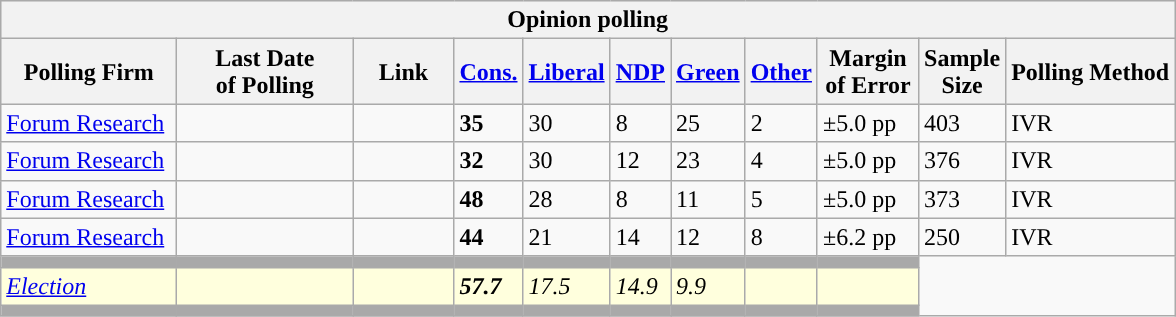<table class="wikitable collapsible sortable collapsed">
<tr style="background:#e9e9e9;">
<th style="width:640px,;" colspan="11">Opinion polling</th>
</tr>
<tr style="background:#e9e9e9;">
<th style="width:110px">Polling Firm</th>
<th style="width:110px">Last Date<br>of Polling</th>
<th style="width:60px" class="unsortable">Link</th>
<th style="background-color:"><a href='#'>Cons.</a></th>
<th style="background-color:"><a href='#'>Liberal</a></th>
<th style="background-color:"><a href='#'>NDP</a></th>
<th style="background-color:"><a href='#'>Green</a></th>
<th style="background-color:"><a href='#'>Other</a></th>
<th style="width:60px;" class=unsortable>Margin<br>of Error</th>
<th style="width:50px;" class=unsortable>Sample<br>Size</th>
<th class=unsortable>Polling Method</th>
</tr>
<tr>
<td><a href='#'>Forum Research</a></td>
<td></td>
<td></td>
<td><strong>35</strong></td>
<td>30</td>
<td>8</td>
<td>25</td>
<td>2</td>
<td>±5.0 pp</td>
<td>403</td>
<td>IVR</td>
</tr>
<tr>
<td><a href='#'>Forum Research</a></td>
<td></td>
<td></td>
<td><strong>32</strong></td>
<td>30</td>
<td>12</td>
<td>23</td>
<td>4</td>
<td>±5.0 pp</td>
<td>376</td>
<td>IVR</td>
</tr>
<tr>
<td><a href='#'>Forum Research</a></td>
<td></td>
<td></td>
<td><strong>48</strong></td>
<td>28</td>
<td>8</td>
<td>11</td>
<td>5</td>
<td>±5.0 pp</td>
<td>373</td>
<td>IVR</td>
</tr>
<tr>
<td><a href='#'>Forum Research</a></td>
<td></td>
<td></td>
<td><strong>44</strong></td>
<td>21</td>
<td>14</td>
<td>12</td>
<td>8</td>
<td>±6.2 pp</td>
<td>250</td>
<td>IVR</td>
</tr>
<tr style="background:Darkgrey;">
<td></td>
<td></td>
<td></td>
<td></td>
<td></td>
<td></td>
<td></td>
<td></td>
<td></td>
</tr>
<tr>
<td style="background:#ffd;"><em><a href='#'>Election</a></em></td>
<td style="background:#ffd;"></td>
<td style="background:#ffd;"></td>
<td style="background:#ffd;"><strong><em>57.7</em></strong></td>
<td style="background:#ffd;"><em>17.5</em></td>
<td style="background:#ffd;"><em>14.9</em></td>
<td style="background:#ffd;"><em>9.9</em></td>
<td style="background:#ffd;"></td>
<td style="background:#ffd;"></td>
</tr>
<tr style="background:Darkgrey;">
<td></td>
<td></td>
<td></td>
<td></td>
<td></td>
<td></td>
<td></td>
<td></td>
<td></td>
</tr>
</table>
